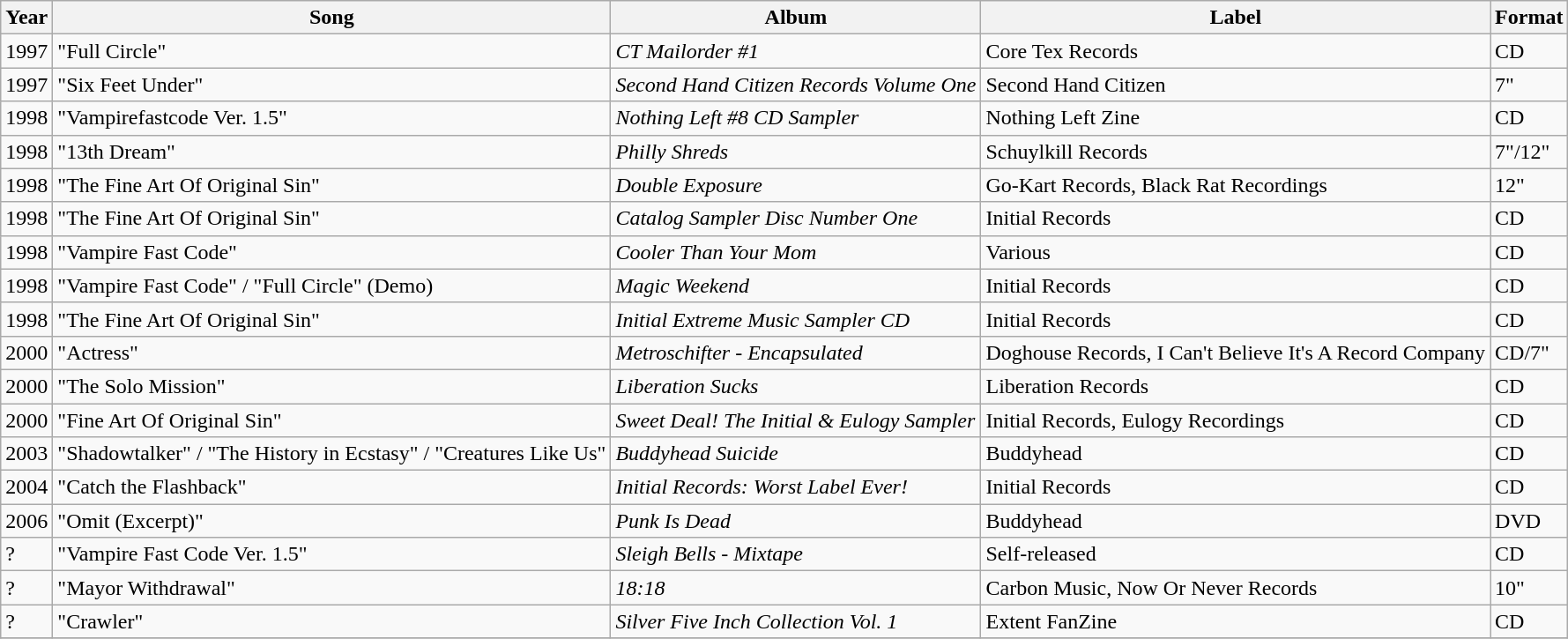<table class="wikitable">
<tr>
<th>Year</th>
<th>Song</th>
<th>Album</th>
<th>Label</th>
<th>Format</th>
</tr>
<tr>
<td>1997</td>
<td>"Full Circle"</td>
<td><em>CT Mailorder #1</em></td>
<td>Core Tex Records</td>
<td>CD</td>
</tr>
<tr>
<td>1997</td>
<td>"Six Feet Under"</td>
<td><em>Second Hand Citizen Records Volume One</em></td>
<td>Second Hand Citizen</td>
<td>7"</td>
</tr>
<tr>
<td>1998</td>
<td>"Vampirefastcode Ver. 1.5"</td>
<td><em>Nothing Left #8 CD Sampler</em></td>
<td>Nothing Left Zine</td>
<td>CD</td>
</tr>
<tr>
<td>1998</td>
<td>"13th Dream"</td>
<td><em>Philly Shreds</em></td>
<td>Schuylkill Records</td>
<td>7"/12"</td>
</tr>
<tr>
<td>1998</td>
<td>"The Fine Art Of Original Sin"</td>
<td><em>Double Exposure</em></td>
<td>Go-Kart Records, Black Rat Recordings</td>
<td>12"</td>
</tr>
<tr>
<td>1998</td>
<td>"The Fine Art Of Original Sin"</td>
<td><em>Catalog Sampler Disc Number One</em></td>
<td>Initial Records</td>
<td>CD</td>
</tr>
<tr>
<td>1998</td>
<td>"Vampire Fast Code"</td>
<td><em>Cooler Than Your Mom</em></td>
<td>Various</td>
<td>CD</td>
</tr>
<tr>
<td>1998</td>
<td>"Vampire Fast Code" / "Full Circle" (Demo)</td>
<td><em>Magic Weekend</em></td>
<td>Initial Records</td>
<td>CD</td>
</tr>
<tr>
<td>1998</td>
<td>"The Fine Art Of Original Sin"</td>
<td><em>Initial Extreme Music Sampler CD</em></td>
<td>Initial Records</td>
<td>CD</td>
</tr>
<tr>
<td>2000</td>
<td>"Actress"</td>
<td><em>Metroschifter - Encapsulated</em></td>
<td>Doghouse Records, I Can't Believe It's A Record Company</td>
<td>CD/7"</td>
</tr>
<tr>
<td>2000</td>
<td>"The Solo Mission"</td>
<td><em>Liberation Sucks</em></td>
<td>Liberation Records</td>
<td>CD</td>
</tr>
<tr>
<td>2000</td>
<td>"Fine Art Of Original Sin"</td>
<td><em>Sweet Deal! The Initial & Eulogy Sampler</em></td>
<td>Initial Records, Eulogy Recordings</td>
<td>CD</td>
</tr>
<tr>
<td>2003</td>
<td>"Shadowtalker" / "The History in Ecstasy" / "Creatures Like Us"</td>
<td><em>Buddyhead Suicide</em></td>
<td>Buddyhead</td>
<td>CD</td>
</tr>
<tr>
<td>2004</td>
<td>"Catch the Flashback"</td>
<td><em>Initial Records: Worst Label Ever!</em></td>
<td>Initial Records</td>
<td>CD</td>
</tr>
<tr>
<td>2006</td>
<td>"Omit (Excerpt)"</td>
<td><em>Punk Is Dead</em></td>
<td>Buddyhead</td>
<td>DVD</td>
</tr>
<tr>
<td>?</td>
<td>"Vampire Fast Code Ver. 1.5"</td>
<td><em>Sleigh Bells - Mixtape</em></td>
<td>Self-released</td>
<td>CD</td>
</tr>
<tr>
<td>?</td>
<td>"Mayor Withdrawal"</td>
<td><em>18:18</em></td>
<td>Carbon Music, Now Or Never Records</td>
<td>10"</td>
</tr>
<tr>
<td>?</td>
<td>"Crawler"</td>
<td><em>Silver Five Inch Collection Vol. 1</em></td>
<td>Extent FanZine</td>
<td>CD</td>
</tr>
<tr>
</tr>
</table>
